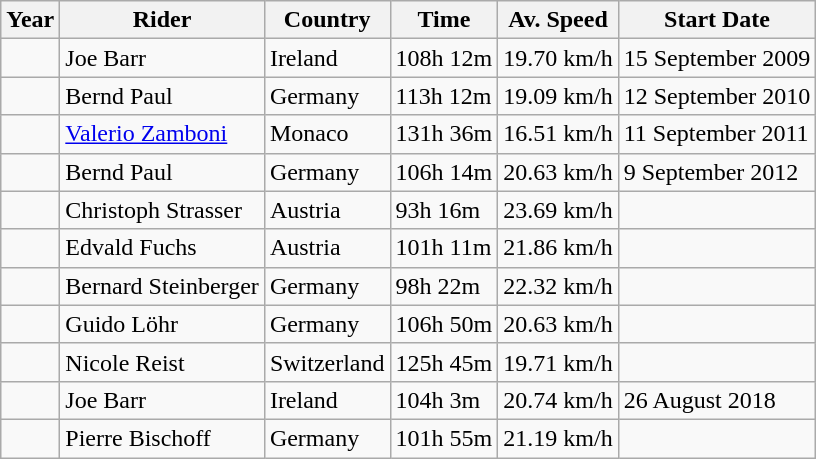<table class="wikitable">
<tr>
<th>Year</th>
<th>Rider</th>
<th>Country</th>
<th>Time</th>
<th>Av. Speed</th>
<th>Start Date</th>
</tr>
<tr>
<td></td>
<td>Joe Barr</td>
<td>Ireland</td>
<td>108h 12m</td>
<td>19.70 km/h</td>
<td>15 September 2009</td>
</tr>
<tr>
<td></td>
<td>Bernd Paul</td>
<td>Germany</td>
<td>113h 12m</td>
<td>19.09 km/h</td>
<td>12 September 2010</td>
</tr>
<tr>
<td></td>
<td><a href='#'>Valerio Zamboni</a></td>
<td>Monaco</td>
<td>131h 36m</td>
<td>16.51 km/h</td>
<td>11 September 2011</td>
</tr>
<tr>
<td></td>
<td>Bernd Paul</td>
<td>Germany</td>
<td>106h 14m</td>
<td>20.63 km/h</td>
<td>9 September 2012</td>
</tr>
<tr>
<td></td>
<td>Christoph Strasser</td>
<td>Austria</td>
<td>93h 16m</td>
<td>23.69 km/h</td>
<td></td>
</tr>
<tr>
<td></td>
<td>Edvald Fuchs</td>
<td>Austria</td>
<td>101h 11m</td>
<td>21.86 km/h</td>
<td></td>
</tr>
<tr>
<td></td>
<td>Bernard Steinberger</td>
<td>Germany</td>
<td>98h 22m</td>
<td>22.32 km/h</td>
<td></td>
</tr>
<tr>
<td> </td>
<td>Guido Löhr</td>
<td>Germany</td>
<td>106h 50m</td>
<td>20.63 km/h</td>
<td></td>
</tr>
<tr>
<td></td>
<td>Nicole Reist</td>
<td>Switzerland</td>
<td>125h 45m</td>
<td>19.71 km/h</td>
<td></td>
</tr>
<tr>
<td></td>
<td>Joe Barr</td>
<td>Ireland</td>
<td>104h 3m</td>
<td>20.74 km/h</td>
<td>26 August 2018</td>
</tr>
<tr>
<td></td>
<td>Pierre Bischoff</td>
<td>Germany</td>
<td>101h 55m</td>
<td>21.19 km/h</td>
<td></td>
</tr>
</table>
